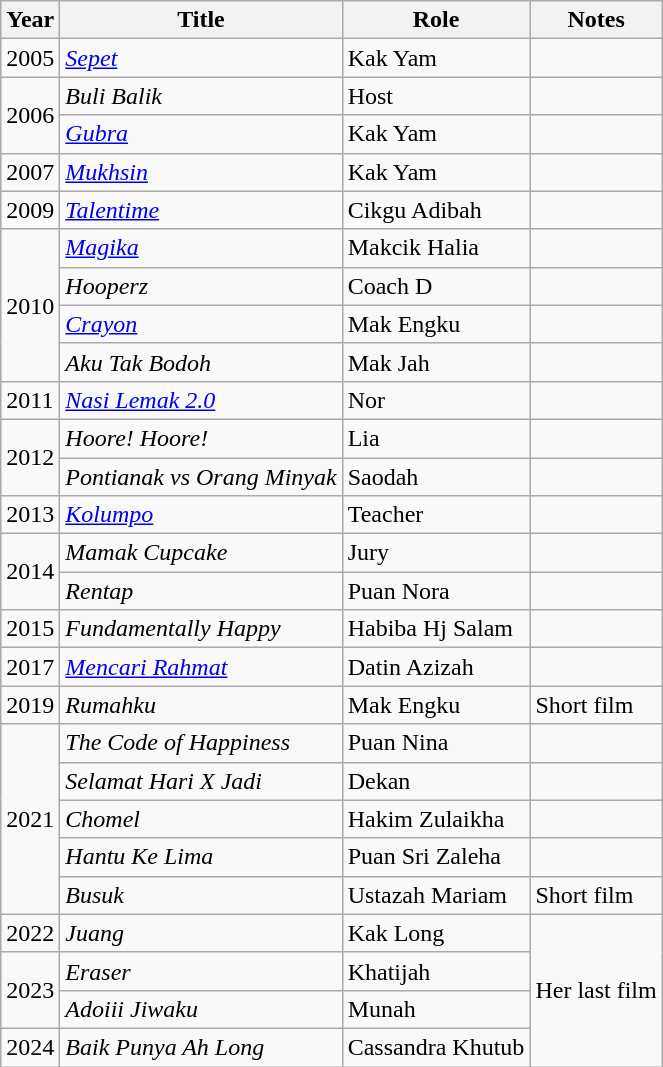<table class="wikitable">
<tr>
<th>Year</th>
<th>Title</th>
<th>Role</th>
<th>Notes</th>
</tr>
<tr>
<td>2005</td>
<td><em><a href='#'>Sepet</a></em></td>
<td>Kak Yam</td>
<td></td>
</tr>
<tr>
<td rowspan="2">2006</td>
<td><em>Buli Balik</em></td>
<td>Host</td>
<td></td>
</tr>
<tr>
<td><em><a href='#'>Gubra</a></em></td>
<td>Kak Yam</td>
<td></td>
</tr>
<tr>
<td>2007</td>
<td><em><a href='#'>Mukhsin</a></em></td>
<td>Kak Yam</td>
<td></td>
</tr>
<tr>
<td>2009</td>
<td><em><a href='#'>Talentime</a></em></td>
<td>Cikgu Adibah</td>
<td></td>
</tr>
<tr>
<td rowspan="4">2010</td>
<td><em><a href='#'>Magika</a></em></td>
<td>Makcik Halia</td>
<td></td>
</tr>
<tr>
<td><em>Hooperz</em></td>
<td>Coach D</td>
<td></td>
</tr>
<tr>
<td><em><a href='#'>Crayon</a></em></td>
<td>Mak Engku</td>
<td></td>
</tr>
<tr>
<td><em>Aku Tak Bodoh</em></td>
<td>Mak Jah</td>
<td></td>
</tr>
<tr>
<td>2011</td>
<td><em><a href='#'>Nasi Lemak 2.0</a></em></td>
<td>Nor</td>
<td></td>
</tr>
<tr>
<td rowspan="2">2012</td>
<td><em>Hoore! Hoore!</em></td>
<td>Lia</td>
<td></td>
</tr>
<tr>
<td><em>Pontianak vs Orang Minyak</em></td>
<td>Saodah</td>
<td></td>
</tr>
<tr>
<td>2013</td>
<td><em><a href='#'>Kolumpo</a></em></td>
<td>Teacher</td>
<td></td>
</tr>
<tr>
<td rowspan="2">2014</td>
<td><em>Mamak Cupcake</em></td>
<td>Jury</td>
<td></td>
</tr>
<tr>
<td><em>Rentap</em></td>
<td>Puan Nora</td>
<td></td>
</tr>
<tr>
<td>2015</td>
<td><em>Fundamentally Happy</em></td>
<td>Habiba Hj Salam</td>
<td></td>
</tr>
<tr>
<td>2017</td>
<td><em><a href='#'>Mencari Rahmat</a></em></td>
<td>Datin Azizah</td>
<td></td>
</tr>
<tr>
<td>2019</td>
<td><em>Rumahku</em></td>
<td>Mak Engku</td>
<td>Short film</td>
</tr>
<tr>
<td rowspan="5">2021</td>
<td><em>The Code of Happiness</em></td>
<td>Puan Nina</td>
<td></td>
</tr>
<tr>
<td><em>Selamat Hari X Jadi</em></td>
<td>Dekan</td>
<td></td>
</tr>
<tr>
<td><em>Chomel</em></td>
<td>Hakim Zulaikha</td>
<td></td>
</tr>
<tr>
<td><em>Hantu Ke Lima</em></td>
<td>Puan Sri Zaleha</td>
<td></td>
</tr>
<tr>
<td><em>Busuk</em></td>
<td>Ustazah Mariam</td>
<td>Short film</td>
</tr>
<tr>
<td>2022</td>
<td><em>Juang</em></td>
<td>Kak Long</td>
<td rowspan="4">Her last film</td>
</tr>
<tr>
<td rowspan="2">2023</td>
<td><em>Eraser</em></td>
<td>Khatijah</td>
</tr>
<tr>
<td><em>Adoiii Jiwaku</em></td>
<td>Munah</td>
</tr>
<tr>
<td>2024</td>
<td><em>Baik Punya Ah Long</em></td>
<td>Cassandra Khutub</td>
</tr>
</table>
